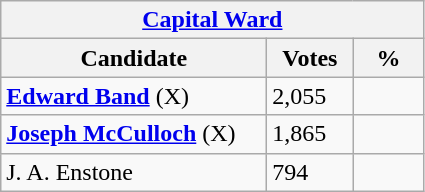<table class="wikitable">
<tr>
<th colspan="3"><a href='#'>Capital Ward</a></th>
</tr>
<tr>
<th style="width: 170px">Candidate</th>
<th style="width: 50px">Votes</th>
<th style="width: 40px">%</th>
</tr>
<tr>
<td><strong><a href='#'>Edward Band</a></strong> (X)</td>
<td>2,055</td>
<td></td>
</tr>
<tr>
<td><strong><a href='#'>Joseph McCulloch</a></strong> (X)</td>
<td>1,865</td>
<td></td>
</tr>
<tr>
<td>J. A. Enstone</td>
<td>794</td>
<td></td>
</tr>
</table>
